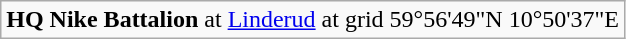<table class="wikitable borderless">
<tr valign="top">
<td><strong>HQ Nike Battalion</strong> at <a href='#'>Linderud</a> at grid 59°56'49"N 10°50'37"E</td>
</tr>
</table>
